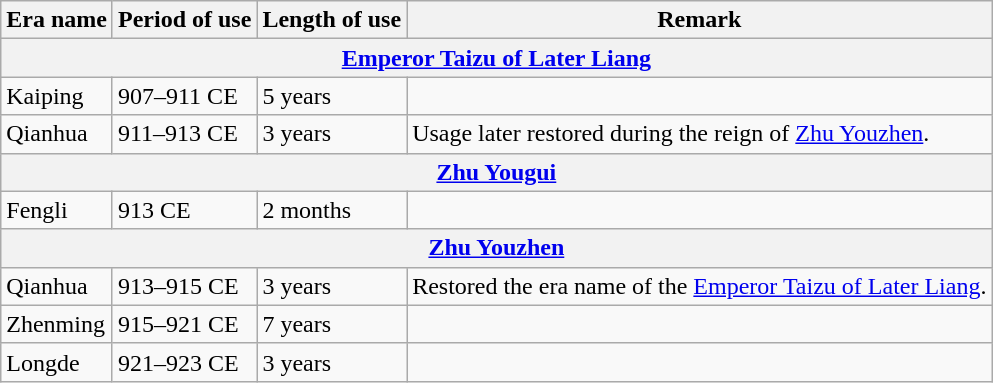<table class="wikitable">
<tr>
<th>Era name</th>
<th>Period of use</th>
<th>Length of use</th>
<th>Remark</th>
</tr>
<tr>
<th colspan="4"><a href='#'>Emperor Taizu of Later Liang</a><br></th>
</tr>
<tr>
<td>Kaiping<br></td>
<td>907–911 CE</td>
<td>5 years</td>
<td></td>
</tr>
<tr>
<td>Qianhua<br></td>
<td>911–913 CE</td>
<td>3 years</td>
<td>Usage later restored during the reign of <a href='#'>Zhu Youzhen</a>. </td>
</tr>
<tr>
<th colspan="4"><a href='#'>Zhu Yougui</a><br></th>
</tr>
<tr>
<td>Fengli<br></td>
<td>913 CE</td>
<td>2 months</td>
<td></td>
</tr>
<tr>
<th colspan="4"><a href='#'>Zhu Youzhen</a><br></th>
</tr>
<tr>
<td>Qianhua<br></td>
<td>913–915 CE</td>
<td>3 years</td>
<td>Restored the era name of the <a href='#'>Emperor Taizu of Later Liang</a>. </td>
</tr>
<tr>
<td>Zhenming<br></td>
<td>915–921 CE</td>
<td>7 years</td>
<td></td>
</tr>
<tr>
<td>Longde<br></td>
<td>921–923 CE</td>
<td>3 years</td>
<td></td>
</tr>
</table>
